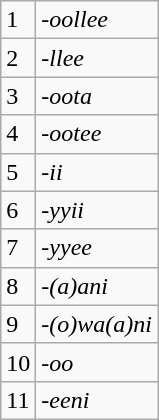<table class="wikitable">
<tr>
<td>1</td>
<td><em>-oollee</em></td>
</tr>
<tr>
<td>2</td>
<td><em>-llee</em></td>
</tr>
<tr>
<td>3</td>
<td><em>-oota</em></td>
</tr>
<tr>
<td>4</td>
<td><em>-ootee</em></td>
</tr>
<tr>
<td>5</td>
<td><em>-ii</em></td>
</tr>
<tr>
<td>6</td>
<td><em>-yyii</em></td>
</tr>
<tr>
<td>7</td>
<td><em>-yyee</em></td>
</tr>
<tr>
<td>8</td>
<td><em>-(a)ani</em></td>
</tr>
<tr>
<td>9</td>
<td><em>-(o)wa(a)ni</em></td>
</tr>
<tr>
<td>10</td>
<td><em>-oo</em></td>
</tr>
<tr>
<td>11</td>
<td><em>-eeni</em></td>
</tr>
</table>
